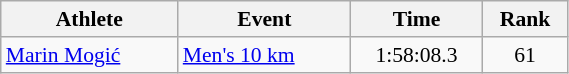<table class="wikitable" style="text-align:center; font-size:90%; width:30%;">
<tr>
<th>Athlete</th>
<th>Event</th>
<th>Time</th>
<th>Rank</th>
</tr>
<tr>
<td align="left"><a href='#'>Marin Mogić</a></td>
<td align="left"><a href='#'>Men's 10 km</a></td>
<td>1:58:08.3</td>
<td>61</td>
</tr>
</table>
